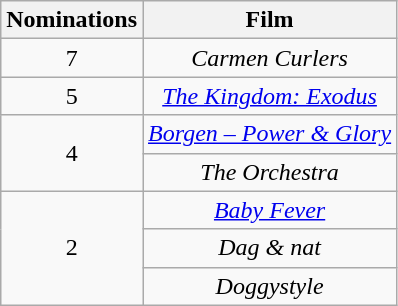<table class="wikitable plainrowheaders" rowspan=2 style="text-align: center;" border="2" background: #f6e39c;>
<tr>
<th scope="col" style="width:55px;">Nominations</th>
<th scope="col" style="text-align:center;">Film</th>
</tr>
<tr>
<td>7</td>
<td><em>Carmen Curlers</em></td>
</tr>
<tr>
<td>5</td>
<td><em><a href='#'>The Kingdom: Exodus</a></em></td>
</tr>
<tr>
<td rowspan="2">4</td>
<td><em><a href='#'>Borgen – Power & Glory</a></em></td>
</tr>
<tr>
<td><em>The Orchestra</em></td>
</tr>
<tr>
<td rowspan="3">2</td>
<td><em><a href='#'>Baby Fever</a></em></td>
</tr>
<tr>
<td><em>Dag & nat</em></td>
</tr>
<tr>
<td><em>Doggystyle</em></td>
</tr>
</table>
